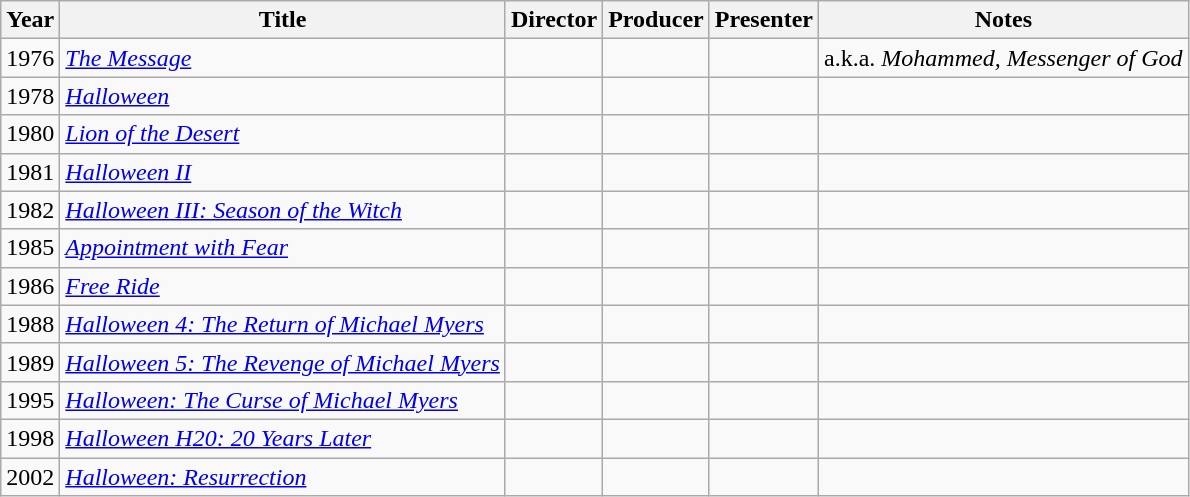<table class="wikitable sortable">
<tr>
<th>Year</th>
<th>Title</th>
<th>Director</th>
<th>Producer</th>
<th>Presenter</th>
<th>Notes</th>
</tr>
<tr>
<td>1976</td>
<td><em><a href='#'>The Message</a></em></td>
<td></td>
<td></td>
<td></td>
<td>a.k.a. <em>Mohammed, Messenger of God</em></td>
</tr>
<tr>
<td>1978</td>
<td><em><a href='#'>Halloween</a></em></td>
<td></td>
<td></td>
<td></td>
<td></td>
</tr>
<tr>
<td>1980</td>
<td><em><a href='#'>Lion of the Desert</a></em></td>
<td></td>
<td></td>
<td></td>
<td></td>
</tr>
<tr>
<td>1981</td>
<td><em><a href='#'>Halloween II</a></em></td>
<td></td>
<td></td>
<td></td>
<td></td>
</tr>
<tr>
<td>1982</td>
<td><em><a href='#'>Halloween III: Season of the Witch</a></em></td>
<td></td>
<td></td>
<td></td>
<td></td>
</tr>
<tr>
<td>1985</td>
<td><em><a href='#'>Appointment with Fear</a></em></td>
<td></td>
<td></td>
<td></td>
<td></td>
</tr>
<tr>
<td>1986</td>
<td><em><a href='#'>Free Ride</a></em></td>
<td></td>
<td></td>
<td></td>
<td></td>
</tr>
<tr>
<td>1988</td>
<td><em><a href='#'>Halloween 4: The Return of Michael Myers</a></em></td>
<td></td>
<td></td>
<td></td>
<td></td>
</tr>
<tr>
<td>1989</td>
<td><em><a href='#'>Halloween 5: The Revenge of Michael Myers</a></em></td>
<td></td>
<td></td>
<td></td>
<td></td>
</tr>
<tr>
<td>1995</td>
<td><em><a href='#'>Halloween: The Curse of Michael Myers</a></em></td>
<td></td>
<td></td>
<td></td>
<td></td>
</tr>
<tr>
<td>1998</td>
<td><em><a href='#'>Halloween H20: 20 Years Later</a></em></td>
<td></td>
<td></td>
<td></td>
<td></td>
</tr>
<tr>
<td>2002</td>
<td><em><a href='#'>Halloween: Resurrection</a></em></td>
<td></td>
<td></td>
<td></td>
<td></td>
</tr>
</table>
